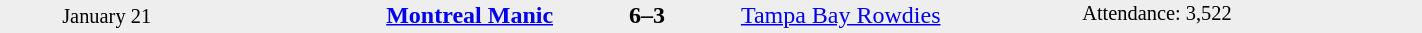<table style="width: 75%; background: #eeeeee;" cellspacing="0">
<tr>
<td style=font-size:85% align=center rowspan=3 width=15%>January 21</td>
<td width=24% align=right><strong><a href='#'>Montreal Manic</a></strong></td>
<td align=center width=13%><strong>6–3</strong></td>
<td width=24%><a href='#'>Tampa Bay Rowdies</a></td>
<td style=font-size:85% rowspan=3 valign=top>Attendance: 3,522</td>
</tr>
<tr style=font-size:85%>
<td align=right valign=top></td>
<td valign=top></td>
<td align=left valign=top></td>
</tr>
</table>
